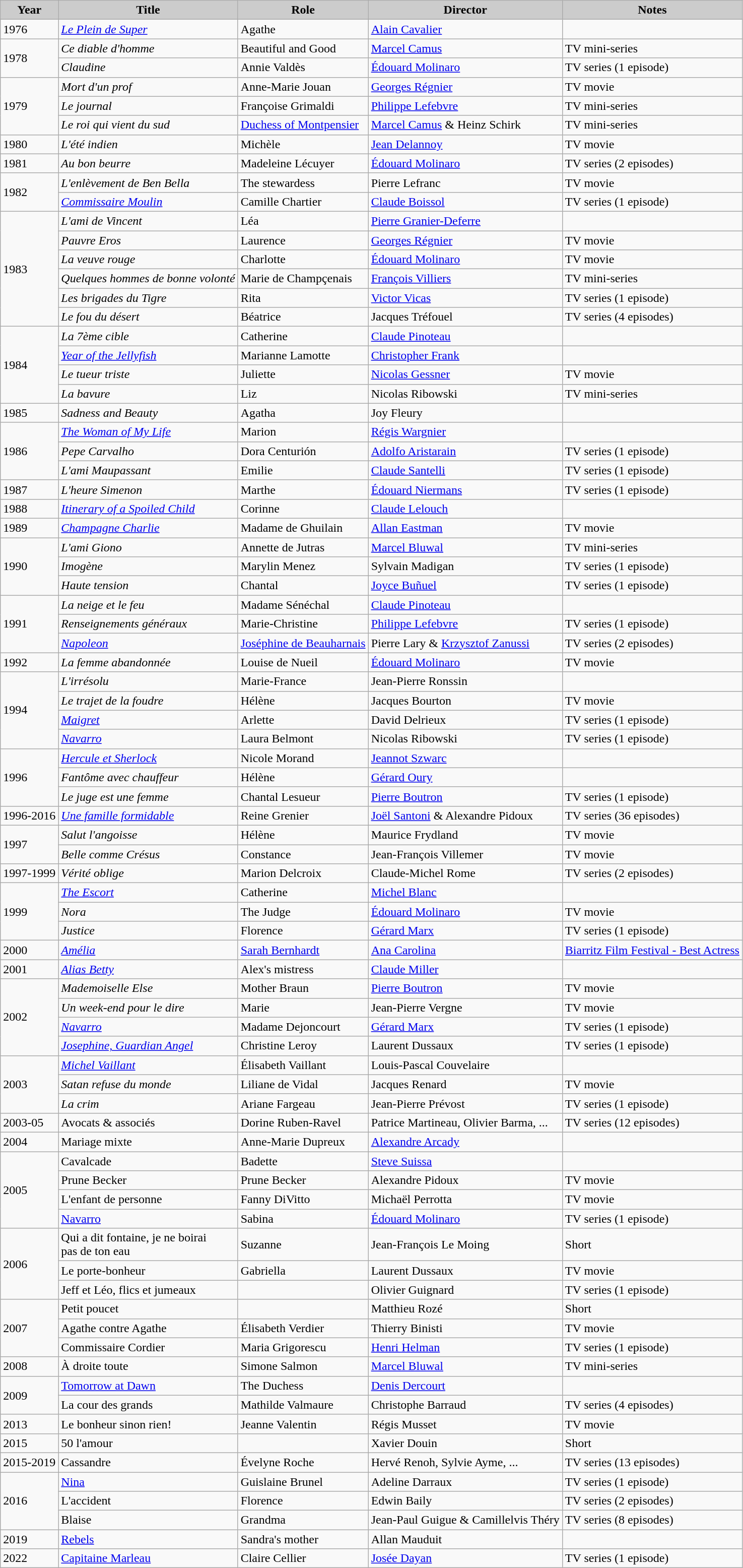<table class="wikitable">
<tr>
<th style="background: #CCCCCC;">Year</th>
<th style="background: #CCCCCC;">Title</th>
<th style="background: #CCCCCC;">Role</th>
<th style="background: #CCCCCC;">Director</th>
<th style="background: #CCCCCC;">Notes</th>
</tr>
<tr>
<td>1976</td>
<td><em><a href='#'>Le Plein de Super</a></em></td>
<td>Agathe</td>
<td><a href='#'>Alain Cavalier</a></td>
<td></td>
</tr>
<tr>
<td rowspan=2>1978</td>
<td><em>Ce diable d'homme</em></td>
<td>Beautiful and Good</td>
<td><a href='#'>Marcel Camus</a></td>
<td>TV mini-series</td>
</tr>
<tr>
<td><em>Claudine</em></td>
<td>Annie Valdès</td>
<td><a href='#'>Édouard Molinaro</a></td>
<td>TV series (1 episode)</td>
</tr>
<tr>
<td rowspan=3>1979</td>
<td><em>Mort d'un prof</em></td>
<td>Anne-Marie Jouan</td>
<td><a href='#'>Georges Régnier</a></td>
<td>TV movie</td>
</tr>
<tr>
<td><em>Le journal</em></td>
<td>Françoise Grimaldi</td>
<td><a href='#'>Philippe Lefebvre</a></td>
<td>TV mini-series</td>
</tr>
<tr>
<td><em>Le roi qui vient du sud</em></td>
<td><a href='#'>Duchess of Montpensier</a></td>
<td><a href='#'>Marcel Camus</a> & Heinz Schirk</td>
<td>TV mini-series</td>
</tr>
<tr>
<td>1980</td>
<td><em>L'été indien</em></td>
<td>Michèle</td>
<td><a href='#'>Jean Delannoy</a></td>
<td>TV movie</td>
</tr>
<tr>
<td>1981</td>
<td><em>Au bon beurre</em></td>
<td>Madeleine Lécuyer</td>
<td><a href='#'>Édouard Molinaro</a></td>
<td>TV series (2 episodes)</td>
</tr>
<tr>
<td rowspan=2>1982</td>
<td><em>L'enlèvement de Ben Bella</em></td>
<td>The stewardess</td>
<td>Pierre Lefranc</td>
<td>TV movie</td>
</tr>
<tr>
<td><em><a href='#'>Commissaire Moulin</a></em></td>
<td>Camille Chartier</td>
<td><a href='#'>Claude Boissol</a></td>
<td>TV series (1 episode)</td>
</tr>
<tr>
<td rowspan=6>1983</td>
<td><em>L'ami de Vincent</em></td>
<td>Léa</td>
<td><a href='#'>Pierre Granier-Deferre</a></td>
<td></td>
</tr>
<tr>
<td><em>Pauvre Eros</em></td>
<td>Laurence</td>
<td><a href='#'>Georges Régnier</a></td>
<td>TV movie</td>
</tr>
<tr>
<td><em>La veuve rouge</em></td>
<td>Charlotte</td>
<td><a href='#'>Édouard Molinaro</a></td>
<td>TV movie</td>
</tr>
<tr>
<td><em>Quelques hommes de bonne volonté</em></td>
<td>Marie de Champçenais</td>
<td><a href='#'>François Villiers</a></td>
<td>TV mini-series</td>
</tr>
<tr>
<td><em>Les brigades du Tigre</em></td>
<td>Rita</td>
<td><a href='#'>Victor Vicas</a></td>
<td>TV series (1 episode)</td>
</tr>
<tr>
<td><em>Le fou du désert</em></td>
<td>Béatrice</td>
<td>Jacques Tréfouel</td>
<td>TV series (4 episodes)</td>
</tr>
<tr>
<td rowspan=4>1984</td>
<td><em>La 7ème cible</em></td>
<td>Catherine</td>
<td><a href='#'>Claude Pinoteau</a></td>
<td></td>
</tr>
<tr>
<td><em><a href='#'>Year of the Jellyfish</a></em></td>
<td>Marianne Lamotte</td>
<td><a href='#'>Christopher Frank</a></td>
<td></td>
</tr>
<tr>
<td><em>Le tueur triste</em></td>
<td>Juliette</td>
<td><a href='#'>Nicolas Gessner</a></td>
<td>TV movie</td>
</tr>
<tr>
<td><em>La bavure</em></td>
<td>Liz</td>
<td>Nicolas Ribowski</td>
<td>TV mini-series</td>
</tr>
<tr>
<td>1985</td>
<td><em>Sadness and Beauty</em></td>
<td>Agatha</td>
<td>Joy Fleury</td>
<td></td>
</tr>
<tr>
<td rowspan=3>1986</td>
<td><em><a href='#'>The Woman of My Life</a></em></td>
<td>Marion</td>
<td><a href='#'>Régis Wargnier</a></td>
<td></td>
</tr>
<tr>
<td><em>Pepe Carvalho</em></td>
<td>Dora Centurión</td>
<td><a href='#'>Adolfo Aristarain</a></td>
<td>TV series (1 episode)</td>
</tr>
<tr>
<td><em>L'ami Maupassant</em></td>
<td>Emilie</td>
<td><a href='#'>Claude Santelli</a></td>
<td>TV series (1 episode)</td>
</tr>
<tr>
<td>1987</td>
<td><em>L'heure Simenon</em></td>
<td>Marthe</td>
<td><a href='#'>Édouard Niermans</a></td>
<td>TV series (1 episode)</td>
</tr>
<tr>
<td>1988</td>
<td><em><a href='#'>Itinerary of a Spoiled Child</a></em></td>
<td>Corinne</td>
<td><a href='#'>Claude Lelouch</a></td>
<td></td>
</tr>
<tr>
<td>1989</td>
<td><em><a href='#'>Champagne Charlie</a></em></td>
<td>Madame de Ghuilain</td>
<td><a href='#'>Allan Eastman</a></td>
<td>TV movie</td>
</tr>
<tr>
<td rowspan=3>1990</td>
<td><em>L'ami Giono</em></td>
<td>Annette de Jutras</td>
<td><a href='#'>Marcel Bluwal</a></td>
<td>TV mini-series</td>
</tr>
<tr>
<td><em>Imogène</em></td>
<td>Marylin Menez</td>
<td>Sylvain Madigan</td>
<td>TV series (1 episode)</td>
</tr>
<tr>
<td><em>Haute tension</em></td>
<td>Chantal</td>
<td><a href='#'>Joyce Buñuel</a></td>
<td>TV series (1 episode)</td>
</tr>
<tr>
<td rowspan=3>1991</td>
<td><em>La neige et le feu</em></td>
<td>Madame Sénéchal</td>
<td><a href='#'>Claude Pinoteau</a></td>
<td></td>
</tr>
<tr>
<td><em>Renseignements généraux</em></td>
<td>Marie-Christine</td>
<td><a href='#'>Philippe Lefebvre</a></td>
<td>TV series (1 episode)</td>
</tr>
<tr>
<td><em><a href='#'>Napoleon</a></em></td>
<td><a href='#'>Joséphine de Beauharnais</a></td>
<td>Pierre Lary & <a href='#'>Krzysztof Zanussi</a></td>
<td>TV series (2 episodes)</td>
</tr>
<tr>
<td>1992</td>
<td><em>La femme abandonnée</em></td>
<td>Louise de Nueil</td>
<td><a href='#'>Édouard Molinaro</a></td>
<td>TV movie</td>
</tr>
<tr>
<td rowspan=4>1994</td>
<td><em>L'irrésolu</em></td>
<td>Marie-France</td>
<td>Jean-Pierre Ronssin</td>
<td></td>
</tr>
<tr>
<td><em>Le trajet de la foudre</em></td>
<td>Hélène</td>
<td>Jacques Bourton</td>
<td>TV movie</td>
</tr>
<tr>
<td><em><a href='#'>Maigret</a></em></td>
<td>Arlette</td>
<td>David Delrieux</td>
<td>TV series (1 episode)</td>
</tr>
<tr>
<td><em><a href='#'>Navarro</a></em></td>
<td>Laura Belmont</td>
<td>Nicolas Ribowski</td>
<td>TV series (1 episode)</td>
</tr>
<tr>
<td rowspan=3>1996</td>
<td><em><a href='#'>Hercule et Sherlock</a></em></td>
<td>Nicole Morand</td>
<td><a href='#'>Jeannot Szwarc</a></td>
<td></td>
</tr>
<tr>
<td><em>Fantôme avec chauffeur</em></td>
<td>Hélène</td>
<td><a href='#'>Gérard Oury</a></td>
<td></td>
</tr>
<tr>
<td><em>Le juge est une femme</em></td>
<td>Chantal Lesueur</td>
<td><a href='#'>Pierre Boutron</a></td>
<td>TV series (1 episode)</td>
</tr>
<tr>
<td>1996-2016</td>
<td><em><a href='#'>Une famille formidable</a></em></td>
<td>Reine Grenier</td>
<td><a href='#'>Joël Santoni</a> & Alexandre Pidoux</td>
<td>TV series (36 episodes)</td>
</tr>
<tr>
<td rowspan=2>1997</td>
<td><em>Salut l'angoisse</em></td>
<td>Hélène</td>
<td>Maurice Frydland</td>
<td>TV movie</td>
</tr>
<tr>
<td><em>Belle comme Crésus</em></td>
<td>Constance</td>
<td>Jean-François Villemer</td>
<td>TV movie</td>
</tr>
<tr>
<td>1997-1999</td>
<td><em>Vérité oblige</em></td>
<td>Marion Delcroix</td>
<td>Claude-Michel Rome</td>
<td>TV series (2 episodes)</td>
</tr>
<tr>
<td rowspan=3>1999</td>
<td><em><a href='#'>The Escort</a></em></td>
<td>Catherine</td>
<td><a href='#'>Michel Blanc</a></td>
<td></td>
</tr>
<tr>
<td><em>Nora</em></td>
<td>The Judge</td>
<td><a href='#'>Édouard Molinaro</a></td>
<td>TV movie</td>
</tr>
<tr>
<td><em>Justice</em></td>
<td>Florence</td>
<td><a href='#'>Gérard Marx</a></td>
<td>TV series (1 episode)</td>
</tr>
<tr>
<td>2000</td>
<td><em><a href='#'>Amélia</a></em></td>
<td><a href='#'>Sarah Bernhardt</a></td>
<td><a href='#'>Ana Carolina</a></td>
<td><a href='#'>Biarritz Film Festival - Best Actress</a></td>
</tr>
<tr>
<td>2001</td>
<td><em><a href='#'>Alias Betty</a></em></td>
<td>Alex's mistress</td>
<td><a href='#'>Claude Miller</a></td>
<td></td>
</tr>
<tr>
<td rowspan=4>2002</td>
<td><em>Mademoiselle Else</em></td>
<td>Mother Braun</td>
<td><a href='#'>Pierre Boutron</a></td>
<td>TV movie</td>
</tr>
<tr>
<td><em>Un week-end pour le dire</em></td>
<td>Marie</td>
<td>Jean-Pierre Vergne</td>
<td>TV movie</td>
</tr>
<tr>
<td><em><a href='#'>Navarro</a></em></td>
<td>Madame Dejoncourt</td>
<td><a href='#'>Gérard Marx</a></td>
<td>TV series (1 episode)</td>
</tr>
<tr>
<td><em><a href='#'>Josephine, Guardian Angel</a></em></td>
<td>Christine Leroy</td>
<td>Laurent Dussaux</td>
<td>TV series (1 episode)</td>
</tr>
<tr>
<td rowspan=3>2003</td>
<td><em><a href='#'>Michel Vaillant</a></em></td>
<td>Élisabeth Vaillant</td>
<td>Louis-Pascal Couvelaire</td>
<td></td>
</tr>
<tr>
<td><em>Satan refuse du monde</em></td>
<td>Liliane de Vidal</td>
<td>Jacques Renard</td>
<td>TV movie</td>
</tr>
<tr>
<td><em>La crim<strong></td>
<td>Ariane Fargeau</td>
<td>Jean-Pierre Prévost</td>
<td>TV series (1 episode)</td>
</tr>
<tr>
<td>2003-05</td>
<td></em>Avocats & associés<em></td>
<td>Dorine Ruben-Ravel</td>
<td>Patrice Martineau, Olivier Barma, ...</td>
<td>TV series (12 episodes)</td>
</tr>
<tr>
<td>2004</td>
<td></em>Mariage mixte<em></td>
<td>Anne-Marie Dupreux</td>
<td><a href='#'>Alexandre Arcady</a></td>
<td></td>
</tr>
<tr>
<td rowspan=4>2005</td>
<td></em>Cavalcade<em></td>
<td>Badette</td>
<td><a href='#'>Steve Suissa</a></td>
<td></td>
</tr>
<tr>
<td></em>Prune Becker<em></td>
<td>Prune Becker</td>
<td>Alexandre Pidoux</td>
<td>TV movie</td>
</tr>
<tr>
<td></em>L'enfant de personne<em></td>
<td>Fanny DiVitto</td>
<td>Michaël Perrotta</td>
<td>TV movie</td>
</tr>
<tr>
<td></em><a href='#'>Navarro</a><em></td>
<td>Sabina</td>
<td><a href='#'>Édouard Molinaro</a></td>
<td>TV series (1 episode)</td>
</tr>
<tr>
<td rowspan=3>2006</td>
<td></em>Qui a dit fontaine, je ne boirai<br> pas de ton eau<em></td>
<td>Suzanne</td>
<td>Jean-François Le Moing</td>
<td>Short</td>
</tr>
<tr>
<td></em>Le porte-bonheur<em></td>
<td>Gabriella</td>
<td>Laurent Dussaux</td>
<td>TV movie</td>
</tr>
<tr>
<td></em>Jeff et Léo, flics et jumeaux<em></td>
<td></td>
<td>Olivier Guignard</td>
<td>TV series (1 episode)</td>
</tr>
<tr>
<td rowspan=3>2007</td>
<td></em>Petit poucet<em></td>
<td></td>
<td>Matthieu Rozé</td>
<td>Short</td>
</tr>
<tr>
<td></em>Agathe contre Agathe<em></td>
<td>Élisabeth Verdier</td>
<td>Thierry Binisti</td>
<td>TV movie</td>
</tr>
<tr>
<td></em>Commissaire Cordier<em></td>
<td>Maria Grigorescu</td>
<td><a href='#'>Henri Helman</a></td>
<td>TV series (1 episode)</td>
</tr>
<tr>
<td>2008</td>
<td></em>À droite toute<em></td>
<td>Simone Salmon</td>
<td><a href='#'>Marcel Bluwal</a></td>
<td>TV mini-series</td>
</tr>
<tr>
<td rowspan=2>2009</td>
<td></em><a href='#'>Tomorrow at Dawn</a><em></td>
<td>The Duchess</td>
<td><a href='#'>Denis Dercourt</a></td>
<td></td>
</tr>
<tr>
<td></em>La cour des grands<em></td>
<td>Mathilde Valmaure</td>
<td>Christophe Barraud</td>
<td>TV series (4 episodes)</td>
</tr>
<tr>
<td>2013</td>
<td></em>Le bonheur sinon rien!<em></td>
<td>Jeanne Valentin</td>
<td>Régis Musset</td>
<td>TV movie</td>
</tr>
<tr>
<td>2015</td>
<td></em>50 l'amour<em></td>
<td></td>
<td>Xavier Douin</td>
<td>Short</td>
</tr>
<tr>
<td>2015-2019</td>
<td></em>Cassandre<em></td>
<td>Évelyne Roche</td>
<td>Hervé Renoh, Sylvie Ayme, ...</td>
<td>TV series (13 episodes)</td>
</tr>
<tr>
<td rowspan=3>2016</td>
<td></em><a href='#'>Nina</a><em></td>
<td>Guislaine Brunel</td>
<td>Adeline Darraux</td>
<td>TV series (1 episode)</td>
</tr>
<tr>
<td></em>L'accident<em></td>
<td>Florence</td>
<td>Edwin Baily</td>
<td>TV series (2 episodes)</td>
</tr>
<tr>
<td></em>Blaise<em></td>
<td>Grandma</td>
<td>Jean-Paul Guigue & Camillelvis Théry</td>
<td>TV series (8 episodes)</td>
</tr>
<tr>
<td>2019</td>
<td></em><a href='#'>Rebels</a><em></td>
<td>Sandra's mother</td>
<td>Allan Mauduit</td>
<td></td>
</tr>
<tr>
<td>2022</td>
<td></em><a href='#'>Capitaine Marleau</a><em></td>
<td>Claire Cellier</td>
<td><a href='#'>Josée Dayan</a></td>
<td>TV series (1 episode)</td>
</tr>
</table>
